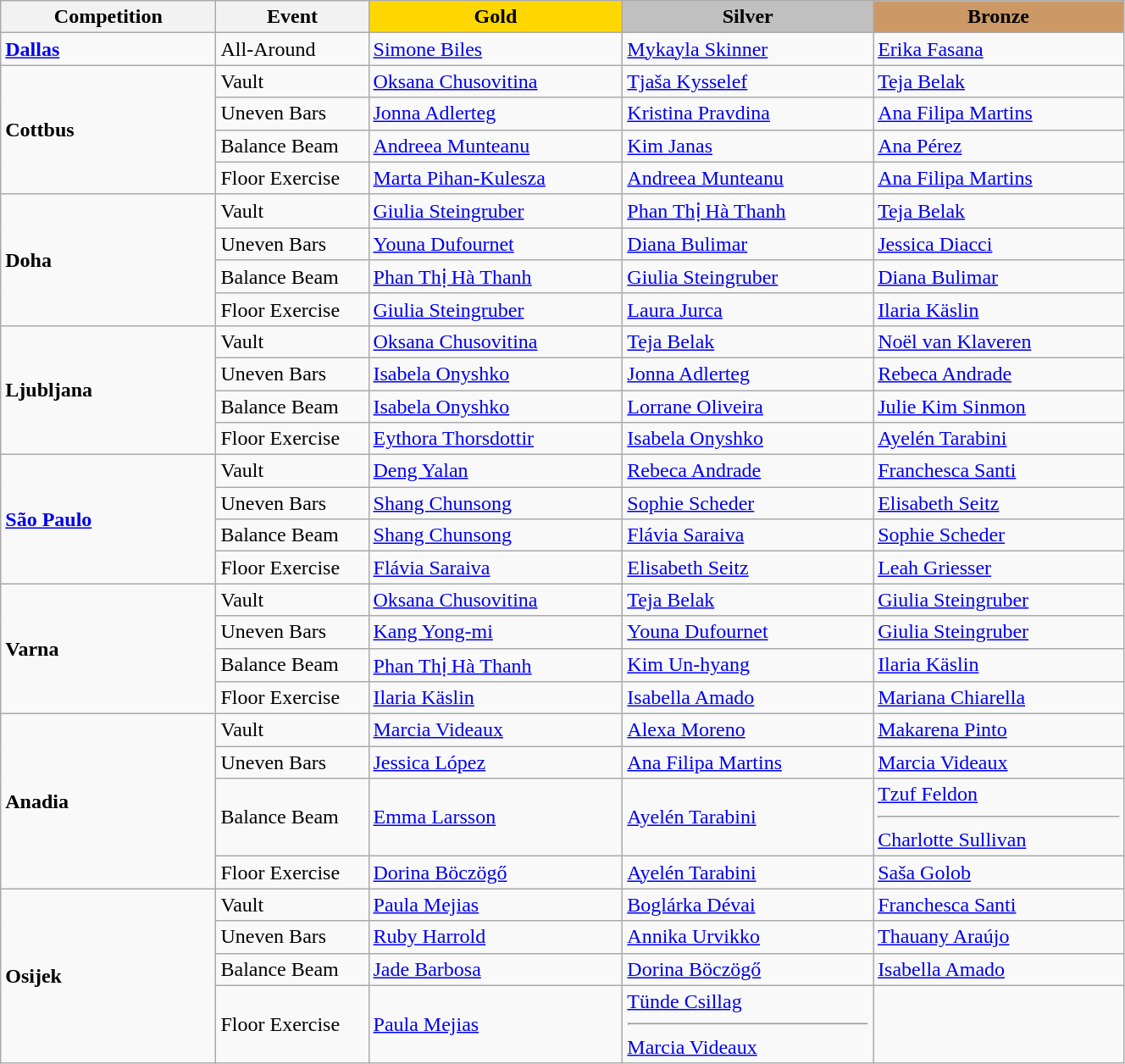<table class="wikitable" style="width:70%;">
<tr>
<th style="text-align:center; width:4%;">Competition</th>
<th style="text-align:center; width:3%;">Event</th>
<td style="text-align:center; width:6%; background:gold;"><strong>Gold</strong></td>
<td style="text-align:center; width:6%; background:silver;"><strong>Silver</strong></td>
<td style="text-align:center; width:6%; background:#c96;"><strong>Bronze</strong></td>
</tr>
<tr>
<td> <strong><a href='#'>Dallas</a></strong> </td>
<td>All-Around</td>
<td> <a href='#'>Simone Biles</a></td>
<td> <a href='#'>Mykayla Skinner</a></td>
<td> <a href='#'>Erika Fasana</a></td>
</tr>
<tr>
<td rowspan=4> <strong>Cottbus</strong> </td>
<td>Vault</td>
<td> <a href='#'>Oksana Chusovitina</a></td>
<td> <a href='#'>Tjaša Kysselef</a></td>
<td> <a href='#'>Teja Belak</a></td>
</tr>
<tr>
<td>Uneven Bars</td>
<td> <a href='#'>Jonna Adlerteg</a></td>
<td> <a href='#'>Kristina Pravdina</a></td>
<td> <a href='#'>Ana Filipa Martins</a></td>
</tr>
<tr>
<td>Balance Beam</td>
<td> <a href='#'>Andreea Munteanu</a></td>
<td> <a href='#'>Kim Janas</a></td>
<td> <a href='#'>Ana Pérez</a></td>
</tr>
<tr>
<td>Floor Exercise</td>
<td> <a href='#'>Marta Pihan-Kulesza</a></td>
<td> <a href='#'>Andreea Munteanu</a></td>
<td> <a href='#'>Ana Filipa Martins</a></td>
</tr>
<tr>
<td rowspan=4> <strong>Doha</strong> </td>
<td>Vault</td>
<td> <a href='#'>Giulia Steingruber</a></td>
<td> <a href='#'>Phan Thị Hà Thanh</a></td>
<td> <a href='#'>Teja Belak</a></td>
</tr>
<tr>
<td>Uneven Bars</td>
<td> <a href='#'>Youna Dufournet</a></td>
<td> <a href='#'>Diana Bulimar</a></td>
<td> <a href='#'>Jessica Diacci</a></td>
</tr>
<tr>
<td>Balance Beam</td>
<td> <a href='#'>Phan Thị Hà Thanh</a></td>
<td> <a href='#'>Giulia Steingruber</a></td>
<td> <a href='#'>Diana Bulimar</a></td>
</tr>
<tr>
<td>Floor Exercise</td>
<td> <a href='#'>Giulia Steingruber</a></td>
<td> <a href='#'>Laura Jurca</a></td>
<td> <a href='#'>Ilaria Käslin</a></td>
</tr>
<tr>
<td rowspan=4> <strong>Ljubljana</strong> </td>
<td>Vault</td>
<td> <a href='#'>Oksana Chusovitina</a></td>
<td> <a href='#'>Teja Belak</a></td>
<td> <a href='#'>Noël van Klaveren</a></td>
</tr>
<tr>
<td>Uneven Bars</td>
<td> <a href='#'>Isabela Onyshko</a></td>
<td> <a href='#'>Jonna Adlerteg</a></td>
<td> <a href='#'>Rebeca Andrade</a></td>
</tr>
<tr>
<td>Balance Beam</td>
<td> <a href='#'>Isabela Onyshko</a></td>
<td> <a href='#'>Lorrane Oliveira</a></td>
<td> <a href='#'>Julie Kim Sinmon</a></td>
</tr>
<tr>
<td>Floor Exercise</td>
<td> <a href='#'>Eythora Thorsdottir</a></td>
<td> <a href='#'>Isabela Onyshko</a></td>
<td> <a href='#'>Ayelén Tarabini</a></td>
</tr>
<tr>
<td rowspan=4> <strong><a href='#'>São Paulo</a></strong> </td>
<td>Vault</td>
<td> <a href='#'>Deng Yalan</a></td>
<td> <a href='#'>Rebeca Andrade</a></td>
<td> <a href='#'>Franchesca Santi</a></td>
</tr>
<tr>
<td>Uneven Bars</td>
<td> <a href='#'>Shang Chunsong</a></td>
<td> <a href='#'>Sophie Scheder</a></td>
<td> <a href='#'>Elisabeth Seitz</a></td>
</tr>
<tr>
<td>Balance Beam</td>
<td> <a href='#'>Shang Chunsong</a></td>
<td> <a href='#'>Flávia Saraiva</a></td>
<td> <a href='#'>Sophie Scheder</a></td>
</tr>
<tr>
<td>Floor Exercise</td>
<td> <a href='#'>Flávia Saraiva</a></td>
<td> <a href='#'>Elisabeth Seitz</a></td>
<td> <a href='#'>Leah Griesser</a></td>
</tr>
<tr>
<td rowspan=4> <strong>Varna</strong> </td>
<td>Vault</td>
<td> <a href='#'>Oksana Chusovitina</a></td>
<td> <a href='#'>Teja Belak</a></td>
<td> <a href='#'>Giulia Steingruber</a></td>
</tr>
<tr>
<td>Uneven Bars</td>
<td> <a href='#'>Kang Yong-mi</a></td>
<td> <a href='#'>Youna Dufournet</a></td>
<td> <a href='#'>Giulia Steingruber</a></td>
</tr>
<tr>
<td>Balance Beam</td>
<td> <a href='#'>Phan Thị Hà Thanh</a></td>
<td> <a href='#'>Kim Un-hyang</a></td>
<td> <a href='#'>Ilaria Käslin</a></td>
</tr>
<tr>
<td>Floor Exercise</td>
<td> <a href='#'>Ilaria Käslin</a></td>
<td> <a href='#'>Isabella Amado</a></td>
<td> <a href='#'>Mariana Chiarella</a></td>
</tr>
<tr>
<td rowspan=4> <strong>Anadia</strong> </td>
<td>Vault</td>
<td> <a href='#'>Marcia Videaux</a></td>
<td> <a href='#'>Alexa Moreno</a></td>
<td> <a href='#'>Makarena Pinto</a></td>
</tr>
<tr>
<td>Uneven Bars</td>
<td> <a href='#'>Jessica López</a></td>
<td> <a href='#'>Ana Filipa Martins</a></td>
<td> <a href='#'>Marcia Videaux</a></td>
</tr>
<tr>
<td>Balance Beam</td>
<td> <a href='#'>Emma Larsson</a></td>
<td> <a href='#'>Ayelén Tarabini</a></td>
<td> <a href='#'>Tzuf Feldon</a> <hr>  <a href='#'>Charlotte Sullivan</a></td>
</tr>
<tr>
<td>Floor Exercise</td>
<td> <a href='#'>Dorina Böczögő</a></td>
<td> <a href='#'>Ayelén Tarabini</a></td>
<td> <a href='#'>Saša Golob</a></td>
</tr>
<tr>
<td rowspan=4> <strong>Osijek</strong> </td>
<td>Vault</td>
<td> <a href='#'>Paula Mejias</a></td>
<td> <a href='#'>Boglárka Dévai</a></td>
<td> <a href='#'>Franchesca Santi</a></td>
</tr>
<tr>
<td>Uneven Bars</td>
<td> <a href='#'>Ruby Harrold</a></td>
<td> <a href='#'>Annika Urvikko</a></td>
<td> <a href='#'>Thauany Araújo</a></td>
</tr>
<tr>
<td>Balance Beam</td>
<td> <a href='#'>Jade Barbosa</a></td>
<td> <a href='#'>Dorina Böczögő</a></td>
<td> <a href='#'>Isabella Amado</a></td>
</tr>
<tr>
<td>Floor Exercise</td>
<td> <a href='#'>Paula Mejias</a></td>
<td> <a href='#'>Tünde Csillag</a> <hr>  <a href='#'>Marcia Videaux</a></td>
<td></td>
</tr>
</table>
